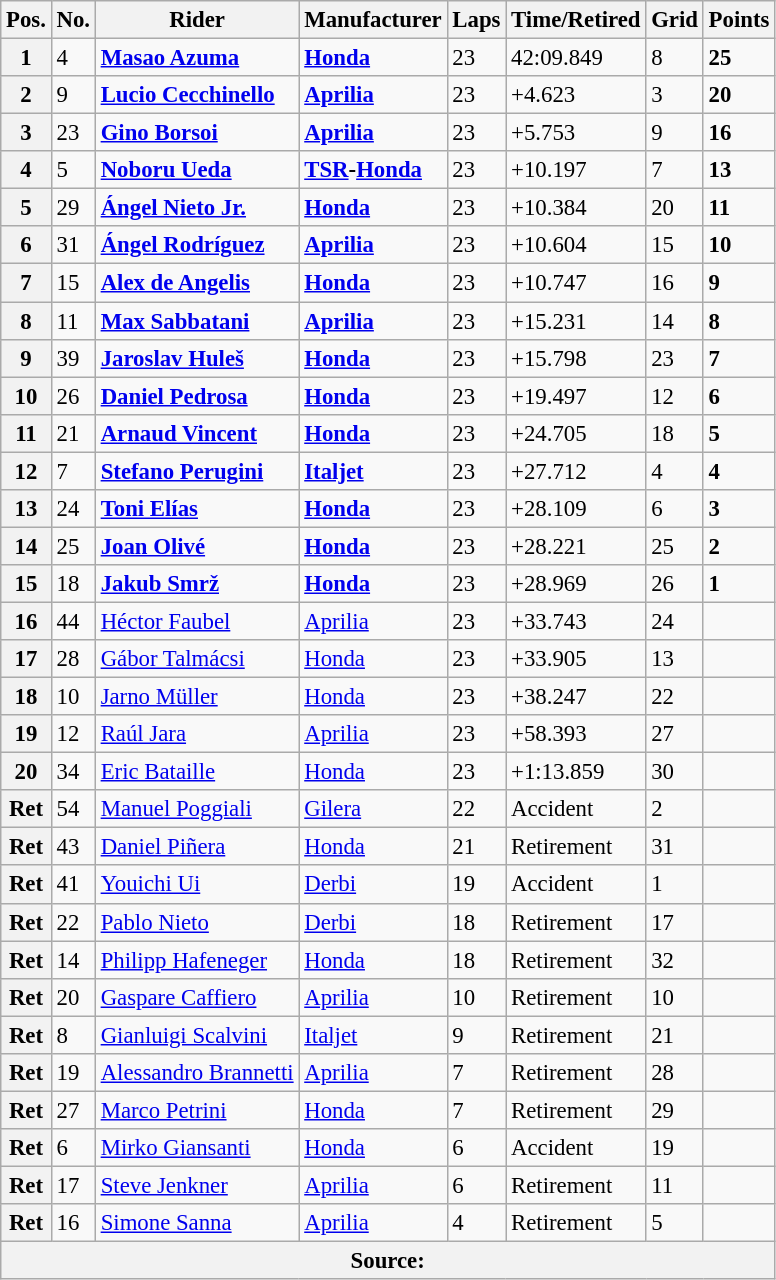<table class="wikitable" style="font-size: 95%;">
<tr>
<th>Pos.</th>
<th>No.</th>
<th>Rider</th>
<th>Manufacturer</th>
<th>Laps</th>
<th>Time/Retired</th>
<th>Grid</th>
<th>Points</th>
</tr>
<tr>
<th>1</th>
<td>4</td>
<td> <strong><a href='#'>Masao Azuma</a></strong></td>
<td><strong><a href='#'>Honda</a></strong></td>
<td>23</td>
<td>42:09.849</td>
<td>8</td>
<td><strong>25</strong></td>
</tr>
<tr>
<th>2</th>
<td>9</td>
<td> <strong><a href='#'>Lucio Cecchinello</a></strong></td>
<td><strong><a href='#'>Aprilia</a></strong></td>
<td>23</td>
<td>+4.623</td>
<td>3</td>
<td><strong>20</strong></td>
</tr>
<tr>
<th>3</th>
<td>23</td>
<td> <strong><a href='#'>Gino Borsoi</a></strong></td>
<td><strong><a href='#'>Aprilia</a></strong></td>
<td>23</td>
<td>+5.753</td>
<td>9</td>
<td><strong>16</strong></td>
</tr>
<tr>
<th>4</th>
<td>5</td>
<td> <strong><a href='#'>Noboru Ueda</a></strong></td>
<td><strong><a href='#'>TSR</a>-<a href='#'>Honda</a></strong></td>
<td>23</td>
<td>+10.197</td>
<td>7</td>
<td><strong>13</strong></td>
</tr>
<tr>
<th>5</th>
<td>29</td>
<td> <strong><a href='#'>Ángel Nieto Jr.</a></strong></td>
<td><strong><a href='#'>Honda</a></strong></td>
<td>23</td>
<td>+10.384</td>
<td>20</td>
<td><strong>11</strong></td>
</tr>
<tr>
<th>6</th>
<td>31</td>
<td> <strong><a href='#'>Ángel Rodríguez</a></strong></td>
<td><strong><a href='#'>Aprilia</a></strong></td>
<td>23</td>
<td>+10.604</td>
<td>15</td>
<td><strong>10</strong></td>
</tr>
<tr>
<th>7</th>
<td>15</td>
<td> <strong><a href='#'>Alex de Angelis</a></strong></td>
<td><strong><a href='#'>Honda</a></strong></td>
<td>23</td>
<td>+10.747</td>
<td>16</td>
<td><strong>9</strong></td>
</tr>
<tr>
<th>8</th>
<td>11</td>
<td> <strong><a href='#'>Max Sabbatani</a></strong></td>
<td><strong><a href='#'>Aprilia</a></strong></td>
<td>23</td>
<td>+15.231</td>
<td>14</td>
<td><strong>8</strong></td>
</tr>
<tr>
<th>9</th>
<td>39</td>
<td> <strong><a href='#'>Jaroslav Huleš</a></strong></td>
<td><strong><a href='#'>Honda</a></strong></td>
<td>23</td>
<td>+15.798</td>
<td>23</td>
<td><strong>7</strong></td>
</tr>
<tr>
<th>10</th>
<td>26</td>
<td> <strong><a href='#'>Daniel Pedrosa</a></strong></td>
<td><strong><a href='#'>Honda</a></strong></td>
<td>23</td>
<td>+19.497</td>
<td>12</td>
<td><strong>6</strong></td>
</tr>
<tr>
<th>11</th>
<td>21</td>
<td> <strong><a href='#'>Arnaud Vincent</a></strong></td>
<td><strong><a href='#'>Honda</a></strong></td>
<td>23</td>
<td>+24.705</td>
<td>18</td>
<td><strong>5</strong></td>
</tr>
<tr>
<th>12</th>
<td>7</td>
<td> <strong><a href='#'>Stefano Perugini</a></strong></td>
<td><strong><a href='#'>Italjet</a></strong></td>
<td>23</td>
<td>+27.712</td>
<td>4</td>
<td><strong>4</strong></td>
</tr>
<tr>
<th>13</th>
<td>24</td>
<td> <strong><a href='#'>Toni Elías</a></strong></td>
<td><strong><a href='#'>Honda</a></strong></td>
<td>23</td>
<td>+28.109</td>
<td>6</td>
<td><strong>3</strong></td>
</tr>
<tr>
<th>14</th>
<td>25</td>
<td> <strong><a href='#'>Joan Olivé</a></strong></td>
<td><strong><a href='#'>Honda</a></strong></td>
<td>23</td>
<td>+28.221</td>
<td>25</td>
<td><strong>2</strong></td>
</tr>
<tr>
<th>15</th>
<td>18</td>
<td> <strong><a href='#'>Jakub Smrž</a></strong></td>
<td><strong><a href='#'>Honda</a></strong></td>
<td>23</td>
<td>+28.969</td>
<td>26</td>
<td><strong>1</strong></td>
</tr>
<tr>
<th>16</th>
<td>44</td>
<td> <a href='#'>Héctor Faubel</a></td>
<td><a href='#'>Aprilia</a></td>
<td>23</td>
<td>+33.743</td>
<td>24</td>
<td></td>
</tr>
<tr>
<th>17</th>
<td>28</td>
<td> <a href='#'>Gábor Talmácsi</a></td>
<td><a href='#'>Honda</a></td>
<td>23</td>
<td>+33.905</td>
<td>13</td>
<td></td>
</tr>
<tr>
<th>18</th>
<td>10</td>
<td> <a href='#'>Jarno Müller</a></td>
<td><a href='#'>Honda</a></td>
<td>23</td>
<td>+38.247</td>
<td>22</td>
<td></td>
</tr>
<tr>
<th>19</th>
<td>12</td>
<td> <a href='#'>Raúl Jara</a></td>
<td><a href='#'>Aprilia</a></td>
<td>23</td>
<td>+58.393</td>
<td>27</td>
<td></td>
</tr>
<tr>
<th>20</th>
<td>34</td>
<td> <a href='#'>Eric Bataille</a></td>
<td><a href='#'>Honda</a></td>
<td>23</td>
<td>+1:13.859</td>
<td>30</td>
<td></td>
</tr>
<tr>
<th>Ret</th>
<td>54</td>
<td> <a href='#'>Manuel Poggiali</a></td>
<td><a href='#'>Gilera</a></td>
<td>22</td>
<td>Accident</td>
<td>2</td>
<td></td>
</tr>
<tr>
<th>Ret</th>
<td>43</td>
<td> <a href='#'>Daniel Piñera</a></td>
<td><a href='#'>Honda</a></td>
<td>21</td>
<td>Retirement</td>
<td>31</td>
<td></td>
</tr>
<tr>
<th>Ret</th>
<td>41</td>
<td> <a href='#'>Youichi Ui</a></td>
<td><a href='#'>Derbi</a></td>
<td>19</td>
<td>Accident</td>
<td>1</td>
<td></td>
</tr>
<tr>
<th>Ret</th>
<td>22</td>
<td> <a href='#'>Pablo Nieto</a></td>
<td><a href='#'>Derbi</a></td>
<td>18</td>
<td>Retirement</td>
<td>17</td>
<td></td>
</tr>
<tr>
<th>Ret</th>
<td>14</td>
<td> <a href='#'>Philipp Hafeneger</a></td>
<td><a href='#'>Honda</a></td>
<td>18</td>
<td>Retirement</td>
<td>32</td>
<td></td>
</tr>
<tr>
<th>Ret</th>
<td>20</td>
<td> <a href='#'>Gaspare Caffiero</a></td>
<td><a href='#'>Aprilia</a></td>
<td>10</td>
<td>Retirement</td>
<td>10</td>
<td></td>
</tr>
<tr>
<th>Ret</th>
<td>8</td>
<td> <a href='#'>Gianluigi Scalvini</a></td>
<td><a href='#'>Italjet</a></td>
<td>9</td>
<td>Retirement</td>
<td>21</td>
<td></td>
</tr>
<tr>
<th>Ret</th>
<td>19</td>
<td> <a href='#'>Alessandro Brannetti</a></td>
<td><a href='#'>Aprilia</a></td>
<td>7</td>
<td>Retirement</td>
<td>28</td>
<td></td>
</tr>
<tr>
<th>Ret</th>
<td>27</td>
<td> <a href='#'>Marco Petrini</a></td>
<td><a href='#'>Honda</a></td>
<td>7</td>
<td>Retirement</td>
<td>29</td>
<td></td>
</tr>
<tr>
<th>Ret</th>
<td>6</td>
<td> <a href='#'>Mirko Giansanti</a></td>
<td><a href='#'>Honda</a></td>
<td>6</td>
<td>Accident</td>
<td>19</td>
<td></td>
</tr>
<tr>
<th>Ret</th>
<td>17</td>
<td> <a href='#'>Steve Jenkner</a></td>
<td><a href='#'>Aprilia</a></td>
<td>6</td>
<td>Retirement</td>
<td>11</td>
<td></td>
</tr>
<tr>
<th>Ret</th>
<td>16</td>
<td> <a href='#'>Simone Sanna</a></td>
<td><a href='#'>Aprilia</a></td>
<td>4</td>
<td>Retirement</td>
<td>5</td>
<td></td>
</tr>
<tr>
<th colspan=8>Source: </th>
</tr>
</table>
